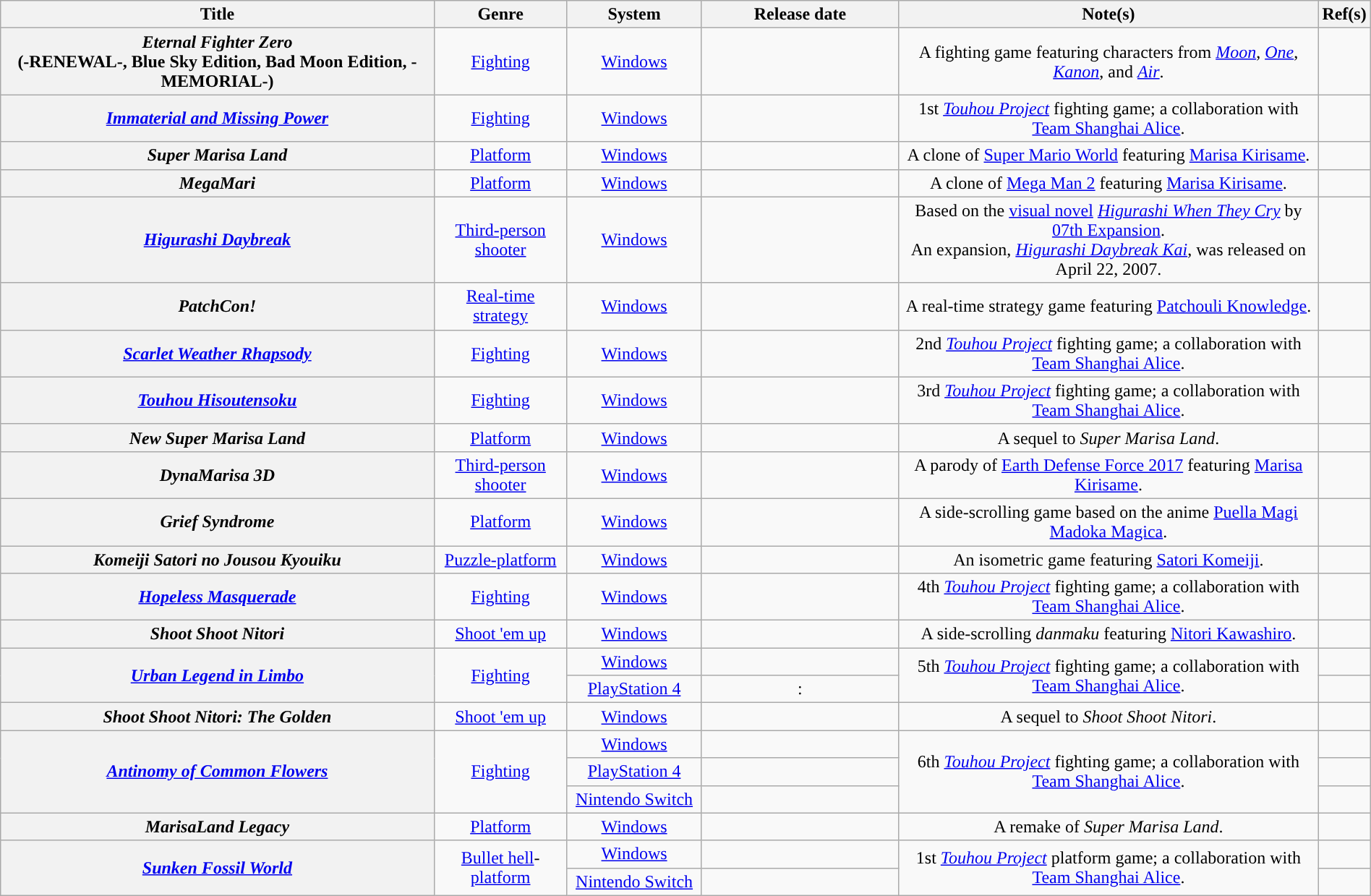<table class="wikitable plainrowheaders" style="text-align: center; width: 100%;">
<tr>
<th style="width:33%">Title</th>
<th style="width:10%">Genre</th>
<th style="width:10%">System</th>
<th style="width:15%">Release date</th>
<th style="width:32%">Note(s)</th>
<th style="width:2%" class="unsortable">Ref(s)</th>
</tr>
<tr>
<th style="text-align:center;" scope="row"><strong><em>Eternal Fighter Zero</em></strong><br>(-RENEWAL-, Blue Sky Edition, Bad Moon Edition, -MEMORIAL-)</th>
<td><a href='#'>Fighting</a></td>
<td><a href='#'>Windows</a></td>
<td> </td>
<td>A fighting game featuring characters from <em><a href='#'>Moon</a></em>, <em><a href='#'>One</a></em>, <em><a href='#'>Kanon</a></em>, and <em><a href='#'>Air</a></em>.</td>
<td></td>
</tr>
<tr>
<th style="text-align:center;" scope="row"><strong><em><a href='#'>Immaterial and Missing Power</a></em></strong><br></th>
<td><a href='#'>Fighting</a></td>
<td><a href='#'>Windows</a></td>
<td> </td>
<td>1st <em><a href='#'>Touhou Project</a></em> fighting game; a collaboration with <a href='#'>Team Shanghai Alice</a>.</td>
<td></td>
</tr>
<tr>
<th style="text-align:center;" scope="row"><strong><em>Super Marisa Land</em></strong><br> </th>
<td><a href='#'>Platform</a></td>
<td><a href='#'>Windows</a></td>
<td> </td>
<td>A clone of <a href='#'>Super Mario World</a> featuring <a href='#'>Marisa Kirisame</a>.</td>
<td></td>
</tr>
<tr>
<th style="text-align:center;" scope="row"><strong><em>MegaMari</em></strong><br></th>
<td><a href='#'>Platform</a></td>
<td><a href='#'>Windows</a></td>
<td> </td>
<td>A clone of <a href='#'>Mega Man 2</a> featuring <a href='#'>Marisa Kirisame</a>.</td>
<td></td>
</tr>
<tr>
<th style="text-align:center;" scope="row"><strong><em><a href='#'>Higurashi Daybreak</a></em></strong><br></th>
<td><a href='#'>Third-person shooter</a></td>
<td><a href='#'>Windows</a></td>
<td> </td>
<td>Based on the <a href='#'>visual novel</a> <em><a href='#'>Higurashi When They Cry</a></em> by <a href='#'>07th Expansion</a>.<br>An expansion, <em><a href='#'>Higurashi Daybreak Kai</a></em>, was released on April 22, 2007.</td>
<td></td>
</tr>
<tr>
<th style="text-align:center;" scope="row"><strong><em>PatchCon!</em></strong><br></th>
<td><a href='#'>Real-time strategy</a></td>
<td><a href='#'>Windows</a></td>
<td> </td>
<td>A real-time strategy game featuring <a href='#'>Patchouli Knowledge</a>.</td>
<td></td>
</tr>
<tr>
<th style="text-align:center;" scope="row"><strong><em><a href='#'>Scarlet Weather Rhapsody</a></em></strong><br></th>
<td><a href='#'>Fighting</a></td>
<td><a href='#'>Windows</a></td>
<td> </td>
<td>2nd <em><a href='#'>Touhou Project</a></em> fighting game; a collaboration with <a href='#'>Team Shanghai Alice</a>.</td>
<td></td>
</tr>
<tr>
<th style="text-align:center;" scope="row"><strong><em><a href='#'>Touhou Hisoutensoku</a></em></strong><br></th>
<td><a href='#'>Fighting</a></td>
<td><a href='#'>Windows</a></td>
<td> </td>
<td>3rd <em><a href='#'>Touhou Project</a></em> fighting game; a collaboration with <a href='#'>Team Shanghai Alice</a>.</td>
<td></td>
</tr>
<tr>
<th style="text-align:center;" scope="row"><strong><em>New Super Marisa Land</em></strong><br></th>
<td><a href='#'>Platform</a></td>
<td><a href='#'>Windows</a></td>
<td> </td>
<td>A sequel to <em>Super Marisa Land</em>.</td>
<td></td>
</tr>
<tr>
<th style="text-align:center;" scope="row"><strong><em>DynaMarisa 3D</em></strong><br></th>
<td><a href='#'>Third-person shooter</a></td>
<td><a href='#'>Windows</a></td>
<td> </td>
<td>A parody of <a href='#'>Earth Defense Force 2017</a> featuring <a href='#'>Marisa Kirisame</a>.</td>
<td></td>
</tr>
<tr>
<th style="text-align:center;" scope="row"><strong><em>Grief Syndrome</em></strong><br></th>
<td><a href='#'>Platform</a></td>
<td><a href='#'>Windows</a></td>
<td> </td>
<td>A side-scrolling game based on the anime <a href='#'>Puella Magi Madoka Magica</a>.</td>
<td></td>
</tr>
<tr>
<th style="text-align:center;" scope="row"><strong><em>Komeiji Satori no Jousou Kyouiku</em></strong><br></th>
<td><a href='#'>Puzzle-platform</a></td>
<td><a href='#'>Windows</a></td>
<td> </td>
<td>An isometric game featuring <a href='#'>Satori Komeiji</a>.</td>
<td></td>
</tr>
<tr>
<th style="text-align:center;" scope="row"><strong><em><a href='#'>Hopeless Masquerade</a></em></strong><br></th>
<td><a href='#'>Fighting</a></td>
<td><a href='#'>Windows</a></td>
<td> </td>
<td>4th <em><a href='#'>Touhou Project</a></em> fighting game; a collaboration with <a href='#'>Team Shanghai Alice</a>.</td>
<td></td>
</tr>
<tr>
<th style="text-align:center;" scope="row"><strong><em>Shoot Shoot Nitori</em></strong><br></th>
<td><a href='#'>Shoot 'em up</a></td>
<td><a href='#'>Windows</a></td>
<td> </td>
<td>A side-scrolling <em>danmaku</em> featuring <a href='#'>Nitori Kawashiro</a>.</td>
<td></td>
</tr>
<tr>
<th style="text-align:center;" scope="row" rowspan="2"><strong><em><a href='#'>Urban Legend in Limbo</a></em></strong><br></th>
<td rowspan="2"><a href='#'>Fighting</a></td>
<td><a href='#'>Windows</a></td>
<td> </td>
<td rowspan="2">5th <em><a href='#'>Touhou Project</a></em> fighting game; a collaboration with <a href='#'>Team Shanghai Alice</a>.</td>
<td></td>
</tr>
<tr>
<td><a href='#'>PlayStation 4</a></td>
<td>: </td>
<td></td>
</tr>
<tr>
<th style="text-align:center;" scope="row"><strong><em>Shoot Shoot Nitori: The Golden</em></strong><br></th>
<td><a href='#'>Shoot 'em up</a></td>
<td><a href='#'>Windows</a></td>
<td> </td>
<td>A sequel to <em>Shoot Shoot Nitori</em>.</td>
<td></td>
</tr>
<tr>
<th style="text-align:center;" scope="row" rowspan="3"><strong><em><a href='#'>Antinomy of Common Flowers</a></em></strong><br></th>
<td rowspan="3"><a href='#'>Fighting</a></td>
<td><a href='#'>Windows</a></td>
<td> </td>
<td rowspan="3">6th <em><a href='#'>Touhou Project</a></em> fighting game; a collaboration with <a href='#'>Team Shanghai Alice</a>.</td>
<td></td>
</tr>
<tr>
<td><a href='#'>PlayStation 4</a></td>
<td></td>
<td></td>
</tr>
<tr>
<td><a href='#'>Nintendo Switch</a></td>
<td></td>
<td></td>
</tr>
<tr>
<th style="text-align:center;" scope="row"><strong><em>MarisaLand Legacy</em></strong><br></th>
<td><a href='#'>Platform</a></td>
<td><a href='#'>Windows</a></td>
<td> </td>
<td>A remake of <em>Super Marisa Land</em>.</td>
<td></td>
</tr>
<tr>
<th style="text-align:center;" scope="row" rowspan="2"><strong><em><a href='#'>Sunken Fossil World</a></em></strong><br></th>
<td rowspan="2"><a href='#'>Bullet hell</a>-<a href='#'>platform</a></td>
<td><a href='#'>Windows</a></td>
<td></td>
<td rowspan="2">1st <em><a href='#'>Touhou Project</a></em> platform game; a collaboration with <a href='#'>Team Shanghai Alice</a>.</td>
<td></td>
</tr>
<tr>
<td><a href='#'>Nintendo Switch</a></td>
<td></td>
<td></td>
</tr>
</table>
